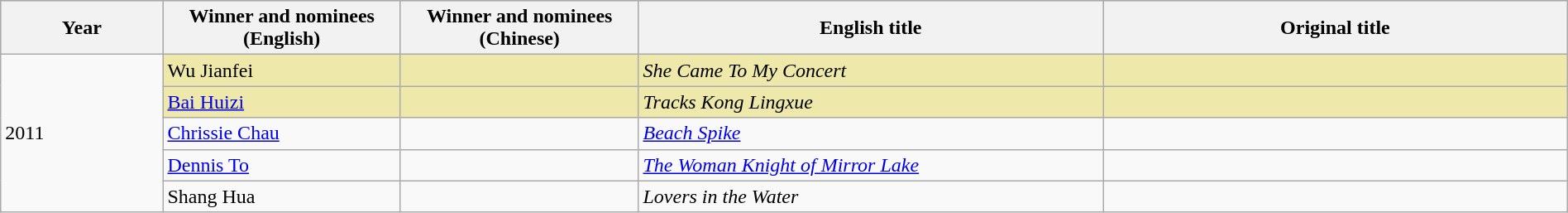<table class="wikitable" style="width:100%;">
<tr style="background:#bebebe">
<th width="100"><strong>Year</strong></th>
<th width="150"><strong>Winner and nominees<br>(English)</strong></th>
<th width="150"><strong>Winner and nominees<br>(Chinese)</strong></th>
<th width="300"><strong>English title</strong></th>
<th width="300"><strong>Original title</strong></th>
</tr>
<tr>
<td rowspan="5">2011</td>
<td style="background:#EEE8AA;">Wu Jianfei</td>
<td style="background:#EEE8AA;"></td>
<td style="background:#EEE8AA;"><em>She Came To My Concert</em></td>
<td style="background:#EEE8AA;"></td>
</tr>
<tr>
<td style="background:#EEE8AA;"><a href='#'>Bai Huizi</a></td>
<td style="background:#EEE8AA;"></td>
<td style="background:#EEE8AA;"><em>Tracks Kong Lingxue</em></td>
<td style="background:#EEE8AA;"></td>
</tr>
<tr>
<td><a href='#'>Chrissie Chau</a></td>
<td></td>
<td><em><a href='#'>Beach Spike</a></em></td>
<td></td>
</tr>
<tr>
<td><a href='#'>Dennis To</a></td>
<td></td>
<td><em><a href='#'>The Woman Knight of Mirror Lake</a></em></td>
<td></td>
</tr>
<tr>
<td>Shang Hua</td>
<td></td>
<td><em>Lovers in the Water</em></td>
<td></td>
</tr>
</table>
